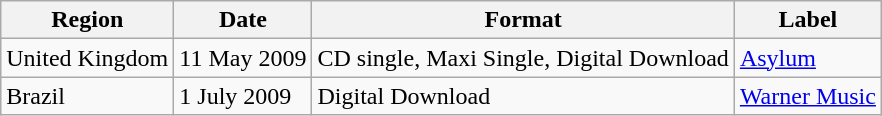<table class="wikitable">
<tr>
<th>Region</th>
<th>Date</th>
<th>Format</th>
<th>Label</th>
</tr>
<tr>
<td>United Kingdom</td>
<td rowspan="1">11 May 2009</td>
<td>CD single, Maxi Single, Digital Download</td>
<td rowspan="1"><a href='#'>Asylum</a></td>
</tr>
<tr>
<td>Brazil</td>
<td rowspan="1">1 July 2009</td>
<td>Digital Download</td>
<td rowspan="1"><a href='#'>Warner Music</a></td>
</tr>
</table>
